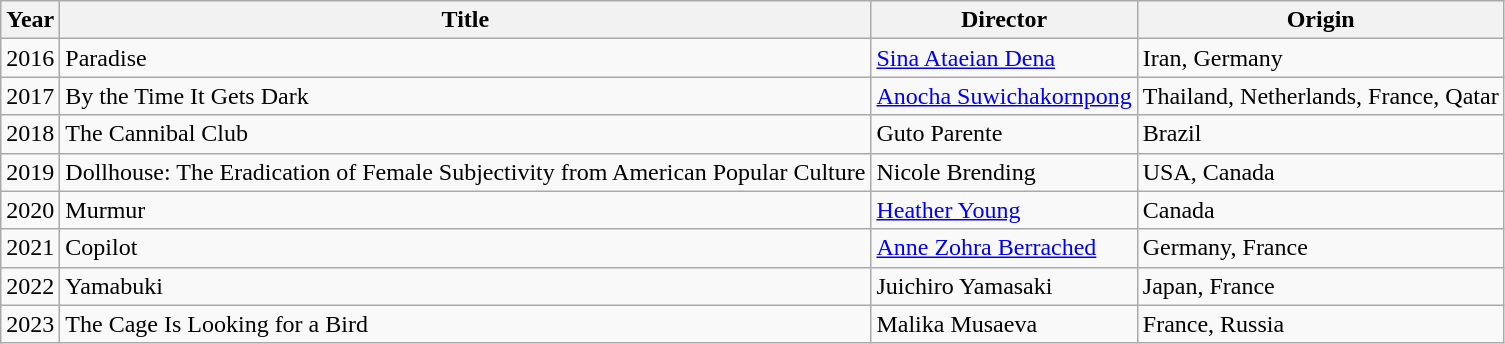<table class="wikitable">
<tr>
<th>Year</th>
<th>Title</th>
<th>Director</th>
<th>Origin</th>
</tr>
<tr>
<td>2016</td>
<td>Paradise</td>
<td><a href='#'>Sina Ataeian Dena</a></td>
<td>Iran, Germany</td>
</tr>
<tr>
<td>2017</td>
<td>By the Time It Gets Dark</td>
<td><a href='#'>Anocha Suwichakornpong</a></td>
<td>Thailand, Netherlands, France, Qatar</td>
</tr>
<tr>
<td>2018</td>
<td>The Cannibal Club</td>
<td>Guto Parente</td>
<td>Brazil</td>
</tr>
<tr>
<td>2019</td>
<td>Dollhouse: The Eradication of Female Subjectivity from American Popular Culture</td>
<td>Nicole Brending</td>
<td>USA, Canada</td>
</tr>
<tr>
<td>2020</td>
<td>Murmur</td>
<td><a href='#'>Heather Young</a></td>
<td>Canada</td>
</tr>
<tr>
<td>2021</td>
<td>Copilot</td>
<td><a href='#'>Anne Zohra Berrached</a></td>
<td>Germany, France</td>
</tr>
<tr>
<td>2022</td>
<td>Yamabuki</td>
<td>Juichiro Yamasaki</td>
<td>Japan, France</td>
</tr>
<tr>
<td>2023</td>
<td>The Cage Is Looking for a Bird</td>
<td>Malika Musaeva</td>
<td>France, Russia</td>
</tr>
</table>
